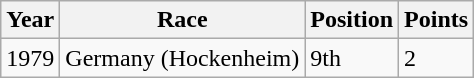<table class="wikitable" border="1">
<tr>
<th>Year</th>
<th>Race</th>
<th>Position</th>
<th>Points</th>
</tr>
<tr>
<td>1979</td>
<td>Germany (Hockenheim)</td>
<td>9th</td>
<td>2</td>
</tr>
</table>
